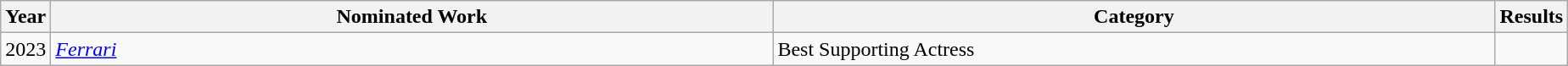<table class="wikitable">
<tr>
<th scope="col" style="width":1em;">Year</th>
<th scope="col" style="width:35em;">Nominated Work</th>
<th scope="col" style="width:35em;">Category</th>
<th scope="col" style="width:1em;">Results</th>
</tr>
<tr>
<td>2023</td>
<td><em><a href='#'>Ferrari</a></em></td>
<td>Best Supporting Actress</td>
<td></td>
</tr>
</table>
